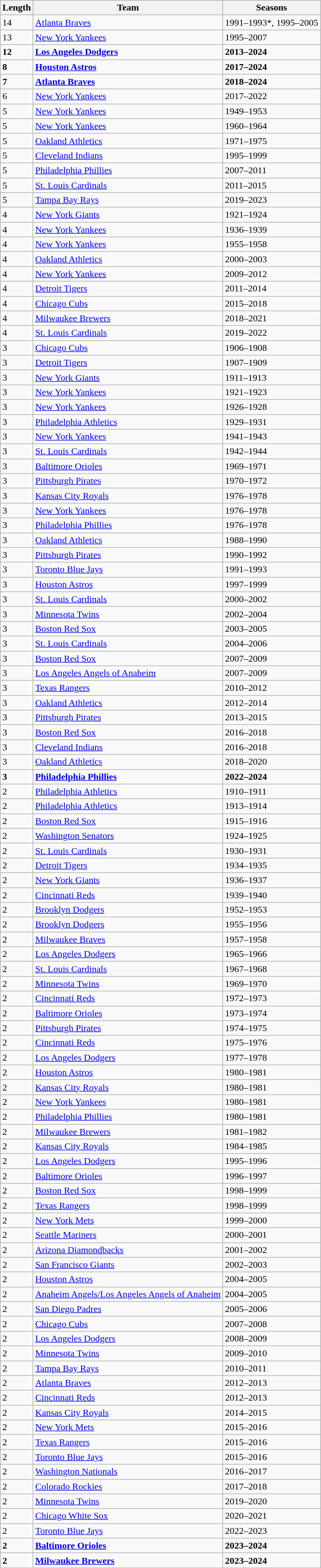<table class="wikitable">
<tr>
<th>Length</th>
<th>Team</th>
<th>Seasons</th>
</tr>
<tr>
<td>14</td>
<td><a href='#'>Atlanta Braves</a></td>
<td>1991–1993*, 1995–2005</td>
</tr>
<tr>
<td>13</td>
<td><a href='#'>New York Yankees</a></td>
<td>1995–2007</td>
</tr>
<tr>
<td><strong>12</strong></td>
<td><strong><a href='#'>Los Angeles Dodgers</a></strong></td>
<td><strong>2013–2024</strong></td>
</tr>
<tr>
<td><strong>8</strong></td>
<td><strong><a href='#'>Houston Astros</a></strong></td>
<td><strong>2017–2024</strong></td>
</tr>
<tr>
<td><strong>7</strong></td>
<td><strong><a href='#'>Atlanta Braves</a></strong></td>
<td><strong>2018–2024</strong></td>
</tr>
<tr>
<td>6</td>
<td><a href='#'>New York Yankees</a></td>
<td>2017–2022</td>
</tr>
<tr>
<td>5</td>
<td><a href='#'>New York Yankees</a></td>
<td>1949–1953</td>
</tr>
<tr>
<td>5</td>
<td><a href='#'>New York Yankees</a></td>
<td>1960–1964</td>
</tr>
<tr>
<td>5</td>
<td><a href='#'>Oakland Athletics</a></td>
<td>1971–1975</td>
</tr>
<tr>
<td>5</td>
<td><a href='#'>Cleveland Indians</a></td>
<td>1995–1999</td>
</tr>
<tr>
<td>5</td>
<td><a href='#'>Philadelphia Phillies</a></td>
<td>2007–2011</td>
</tr>
<tr>
<td>5</td>
<td><a href='#'>St. Louis Cardinals</a></td>
<td>2011–2015</td>
</tr>
<tr>
<td>5</td>
<td><a href='#'>Tampa Bay Rays</a></td>
<td>2019–2023</td>
</tr>
<tr>
<td>4</td>
<td><a href='#'>New York Giants</a></td>
<td>1921–1924</td>
</tr>
<tr>
<td>4</td>
<td><a href='#'>New York Yankees</a></td>
<td>1936–1939</td>
</tr>
<tr>
<td>4</td>
<td><a href='#'>New York Yankees</a></td>
<td>1955–1958</td>
</tr>
<tr>
<td>4</td>
<td><a href='#'>Oakland Athletics</a></td>
<td>2000–2003</td>
</tr>
<tr>
<td>4</td>
<td><a href='#'>New York Yankees</a></td>
<td>2009–2012</td>
</tr>
<tr>
<td>4</td>
<td><a href='#'>Detroit Tigers</a></td>
<td>2011–2014</td>
</tr>
<tr>
<td>4</td>
<td><a href='#'>Chicago Cubs</a></td>
<td>2015–2018</td>
</tr>
<tr>
<td>4</td>
<td><a href='#'>Milwaukee Brewers</a></td>
<td>2018–2021</td>
</tr>
<tr>
<td>4</td>
<td><a href='#'>St. Louis Cardinals</a></td>
<td>2019–2022</td>
</tr>
<tr>
<td>3</td>
<td><a href='#'>Chicago Cubs</a></td>
<td>1906–1908</td>
</tr>
<tr>
<td>3</td>
<td><a href='#'>Detroit Tigers</a></td>
<td>1907–1909</td>
</tr>
<tr>
<td>3</td>
<td><a href='#'>New York Giants</a></td>
<td>1911–1913</td>
</tr>
<tr>
<td>3</td>
<td><a href='#'>New York Yankees</a></td>
<td>1921–1923</td>
</tr>
<tr>
<td>3</td>
<td><a href='#'>New York Yankees</a></td>
<td>1926–1928</td>
</tr>
<tr>
<td>3</td>
<td><a href='#'>Philadelphia Athletics</a></td>
<td>1929–1931</td>
</tr>
<tr>
<td>3</td>
<td><a href='#'>New York Yankees</a></td>
<td>1941–1943</td>
</tr>
<tr>
<td>3</td>
<td><a href='#'>St. Louis Cardinals</a></td>
<td>1942–1944</td>
</tr>
<tr>
<td>3</td>
<td><a href='#'>Baltimore Orioles</a></td>
<td>1969–1971</td>
</tr>
<tr>
<td>3</td>
<td><a href='#'>Pittsburgh Pirates</a></td>
<td>1970–1972</td>
</tr>
<tr>
<td>3</td>
<td><a href='#'>Kansas City Royals</a></td>
<td>1976–1978</td>
</tr>
<tr>
<td>3</td>
<td><a href='#'>New York Yankees</a></td>
<td>1976–1978</td>
</tr>
<tr>
<td>3</td>
<td><a href='#'>Philadelphia Phillies</a></td>
<td>1976–1978</td>
</tr>
<tr>
<td>3</td>
<td><a href='#'>Oakland Athletics</a></td>
<td>1988–1990</td>
</tr>
<tr>
<td>3</td>
<td><a href='#'>Pittsburgh Pirates</a></td>
<td>1990–1992</td>
</tr>
<tr>
<td>3</td>
<td><a href='#'>Toronto Blue Jays</a></td>
<td>1991–1993</td>
</tr>
<tr>
<td>3</td>
<td><a href='#'>Houston Astros</a></td>
<td>1997–1999</td>
</tr>
<tr>
<td>3</td>
<td><a href='#'>St. Louis Cardinals</a></td>
<td>2000–2002</td>
</tr>
<tr>
<td>3</td>
<td><a href='#'>Minnesota Twins</a></td>
<td>2002–2004</td>
</tr>
<tr>
<td>3</td>
<td><a href='#'>Boston Red Sox</a></td>
<td>2003–2005</td>
</tr>
<tr>
<td>3</td>
<td><a href='#'>St. Louis Cardinals</a></td>
<td>2004–2006</td>
</tr>
<tr>
<td>3</td>
<td><a href='#'>Boston Red Sox</a></td>
<td>2007–2009</td>
</tr>
<tr>
<td>3</td>
<td><a href='#'>Los Angeles Angels of Anaheim</a></td>
<td>2007–2009</td>
</tr>
<tr>
<td>3</td>
<td><a href='#'>Texas Rangers</a></td>
<td>2010–2012</td>
</tr>
<tr>
<td>3</td>
<td><a href='#'>Oakland Athletics</a></td>
<td>2012–2014</td>
</tr>
<tr>
<td>3</td>
<td><a href='#'>Pittsburgh Pirates</a></td>
<td>2013–2015</td>
</tr>
<tr>
<td>3</td>
<td><a href='#'>Boston Red Sox</a></td>
<td>2016–2018</td>
</tr>
<tr>
<td>3</td>
<td><a href='#'>Cleveland Indians</a></td>
<td>2016–2018</td>
</tr>
<tr>
<td>3</td>
<td><a href='#'>Oakland Athletics</a></td>
<td>2018–2020</td>
</tr>
<tr>
<td><strong>3</strong></td>
<td><strong><a href='#'>Philadelphia Phillies</a></strong></td>
<td><strong>2022–2024</strong></td>
</tr>
<tr>
<td>2</td>
<td><a href='#'>Philadelphia Athletics</a></td>
<td>1910–1911</td>
</tr>
<tr>
<td>2</td>
<td><a href='#'>Philadelphia Athletics</a></td>
<td>1913–1914</td>
</tr>
<tr>
<td>2</td>
<td><a href='#'>Boston Red Sox</a></td>
<td>1915–1916</td>
</tr>
<tr>
<td>2</td>
<td><a href='#'>Washington Senators</a></td>
<td>1924–1925</td>
</tr>
<tr>
<td>2</td>
<td><a href='#'>St. Louis Cardinals</a></td>
<td>1930–1931</td>
</tr>
<tr>
<td>2</td>
<td><a href='#'>Detroit Tigers</a></td>
<td>1934–1935</td>
</tr>
<tr>
<td>2</td>
<td><a href='#'>New York Giants</a></td>
<td>1936–1937</td>
</tr>
<tr>
<td>2</td>
<td><a href='#'>Cincinnati Reds</a></td>
<td>1939–1940</td>
</tr>
<tr>
<td>2</td>
<td><a href='#'>Brooklyn Dodgers</a></td>
<td>1952–1953</td>
</tr>
<tr>
<td>2</td>
<td><a href='#'>Brooklyn Dodgers</a></td>
<td>1955–1956</td>
</tr>
<tr>
<td>2</td>
<td><a href='#'>Milwaukee Braves</a></td>
<td>1957–1958</td>
</tr>
<tr>
<td>2</td>
<td><a href='#'>Los Angeles Dodgers</a></td>
<td>1965–1966</td>
</tr>
<tr>
<td>2</td>
<td><a href='#'>St. Louis Cardinals</a></td>
<td>1967–1968</td>
</tr>
<tr>
<td>2</td>
<td><a href='#'>Minnesota Twins</a></td>
<td>1969–1970</td>
</tr>
<tr>
<td>2</td>
<td><a href='#'>Cincinnati Reds</a></td>
<td>1972–1973</td>
</tr>
<tr>
<td>2</td>
<td><a href='#'>Baltimore Orioles</a></td>
<td>1973–1974</td>
</tr>
<tr>
<td>2</td>
<td><a href='#'>Pittsburgh Pirates</a></td>
<td>1974–1975</td>
</tr>
<tr>
<td>2</td>
<td><a href='#'>Cincinnati Reds</a></td>
<td>1975–1976</td>
</tr>
<tr>
<td>2</td>
<td><a href='#'>Los Angeles Dodgers</a></td>
<td>1977–1978</td>
</tr>
<tr>
<td>2</td>
<td><a href='#'>Houston Astros</a></td>
<td>1980–1981</td>
</tr>
<tr>
<td>2</td>
<td><a href='#'>Kansas City Royals</a></td>
<td>1980–1981</td>
</tr>
<tr>
<td>2</td>
<td><a href='#'>New York Yankees</a></td>
<td>1980–1981</td>
</tr>
<tr>
<td>2</td>
<td><a href='#'>Philadelphia Phillies</a></td>
<td>1980–1981</td>
</tr>
<tr>
<td>2</td>
<td><a href='#'>Milwaukee Brewers</a></td>
<td>1981–1982</td>
</tr>
<tr>
<td>2</td>
<td><a href='#'>Kansas City Royals</a></td>
<td>1984–1985</td>
</tr>
<tr>
<td>2</td>
<td><a href='#'>Los Angeles Dodgers</a></td>
<td>1995–1996</td>
</tr>
<tr>
<td>2</td>
<td><a href='#'>Baltimore Orioles</a></td>
<td>1996–1997</td>
</tr>
<tr>
<td>2</td>
<td><a href='#'>Boston Red Sox</a></td>
<td>1998–1999</td>
</tr>
<tr>
<td>2</td>
<td><a href='#'>Texas Rangers</a></td>
<td>1998–1999</td>
</tr>
<tr>
<td>2</td>
<td><a href='#'>New York Mets</a></td>
<td>1999–2000</td>
</tr>
<tr>
<td>2</td>
<td><a href='#'>Seattle Mariners</a></td>
<td>2000–2001</td>
</tr>
<tr>
<td>2</td>
<td><a href='#'>Arizona Diamondbacks</a></td>
<td>2001–2002</td>
</tr>
<tr>
<td>2</td>
<td><a href='#'>San Francisco Giants</a></td>
<td>2002–2003</td>
</tr>
<tr>
<td>2</td>
<td><a href='#'>Houston Astros</a></td>
<td>2004–2005</td>
</tr>
<tr>
<td>2</td>
<td><a href='#'>Anaheim Angels/Los Angeles Angels of Anaheim</a></td>
<td>2004–2005</td>
</tr>
<tr>
<td>2</td>
<td><a href='#'>San Diego Padres</a></td>
<td>2005–2006</td>
</tr>
<tr>
<td>2</td>
<td><a href='#'>Chicago Cubs</a></td>
<td>2007–2008</td>
</tr>
<tr>
<td>2</td>
<td><a href='#'>Los Angeles Dodgers</a></td>
<td>2008–2009</td>
</tr>
<tr>
<td>2</td>
<td><a href='#'>Minnesota Twins</a></td>
<td>2009–2010</td>
</tr>
<tr>
<td>2</td>
<td><a href='#'>Tampa Bay Rays</a></td>
<td>2010–2011</td>
</tr>
<tr>
<td>2</td>
<td><a href='#'>Atlanta Braves</a></td>
<td>2012–2013</td>
</tr>
<tr>
<td>2</td>
<td><a href='#'>Cincinnati Reds</a></td>
<td>2012–2013</td>
</tr>
<tr>
<td>2</td>
<td><a href='#'>Kansas City Royals</a></td>
<td>2014–2015</td>
</tr>
<tr>
<td>2</td>
<td><a href='#'>New York Mets</a></td>
<td>2015–2016</td>
</tr>
<tr>
<td>2</td>
<td><a href='#'>Texas Rangers</a></td>
<td>2015–2016</td>
</tr>
<tr>
<td>2</td>
<td><a href='#'>Toronto Blue Jays</a></td>
<td>2015–2016</td>
</tr>
<tr>
<td>2</td>
<td><a href='#'>Washington Nationals</a></td>
<td>2016–2017</td>
</tr>
<tr>
<td>2</td>
<td><a href='#'>Colorado Rockies</a></td>
<td>2017–2018</td>
</tr>
<tr>
<td>2</td>
<td><a href='#'>Minnesota Twins</a></td>
<td>2019–2020</td>
</tr>
<tr>
<td>2</td>
<td><a href='#'>Chicago White Sox</a></td>
<td>2020–2021</td>
</tr>
<tr>
<td>2</td>
<td><a href='#'>Toronto Blue Jays</a></td>
<td>2022–2023</td>
</tr>
<tr>
<td><strong>2</strong></td>
<td><strong><a href='#'>Baltimore Orioles</a></strong></td>
<td><strong>2023–2024</strong></td>
</tr>
<tr>
<td><strong>2</strong></td>
<td><strong><a href='#'>Milwaukee Brewers</a></strong></td>
<td><strong>2023–2024</strong></td>
</tr>
</table>
